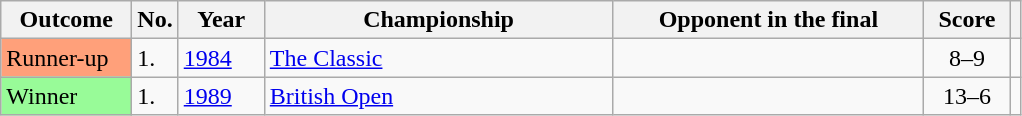<table class="wikitable sortable">
<tr>
<th scope="col" style="width:80px;">Outcome</th>
<th scope="col" style="width:20px;">No.</th>
<th scope="col" style="width:50px;">Year</th>
<th scope="col" style="width:225px;">Championship</th>
<th scope="col" style="width:200px;">Opponent in the final</th>
<th scope="col" style="width:50px;">Score</th>
<th class="unsortable"></th>
</tr>
<tr>
<td style="background:#ffa07a;">Runner-up</td>
<td>1.</td>
<td><a href='#'>1984</a></td>
<td><a href='#'>The Classic</a></td>
<td></td>
<td align="center">8–9</td>
<td align="center"></td>
</tr>
<tr>
<td style="background:#98FB98">Winner</td>
<td>1.</td>
<td><a href='#'>1989</a></td>
<td><a href='#'>British Open</a></td>
<td></td>
<td align="center">13–6</td>
<td align="center"></td>
</tr>
</table>
